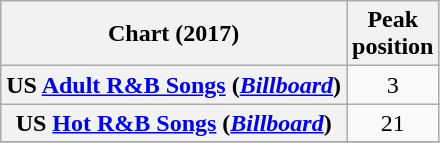<table class="wikitable sortable plainrowheaders" style="text-align:center">
<tr>
<th align="left">Chart (2017)</th>
<th align="left">Peak<br>position</th>
</tr>
<tr>
<th scope="row">US <a href='#'>Adult R&B Songs</a> (<a href='#'><em>Billboard</em></a>)</th>
<td>3</td>
</tr>
<tr>
<th scope="row">US <a href='#'>Hot R&B Songs</a> (<a href='#'><em>Billboard</em></a>)</th>
<td>21</td>
</tr>
<tr>
</tr>
</table>
